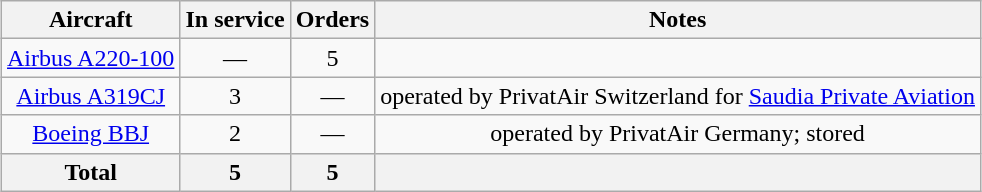<table class="wikitable" style="margin:1em auto; border-collapse:collapse;text-align:center">
<tr>
<th>Aircraft</th>
<th>In service</th>
<th>Orders</th>
<th>Notes</th>
</tr>
<tr>
<td><a href='#'>Airbus A220-100</a></td>
<td>—</td>
<td>5</td>
<td></td>
</tr>
<tr>
<td><a href='#'>Airbus A319CJ</a></td>
<td>3</td>
<td>—</td>
<td>operated by PrivatAir Switzerland for <a href='#'>Saudia Private Aviation</a></td>
</tr>
<tr>
<td><a href='#'>Boeing BBJ</a></td>
<td>2</td>
<td>—</td>
<td>operated by PrivatAir Germany; stored</td>
</tr>
<tr>
<th>Total</th>
<th>5</th>
<th>5</th>
<th></th>
</tr>
</table>
